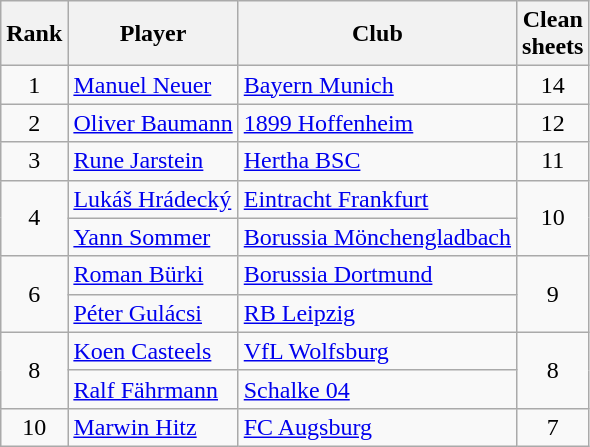<table class="wikitable" style="text-align:center">
<tr>
<th>Rank</th>
<th>Player</th>
<th>Club</th>
<th>Clean<br>sheets</th>
</tr>
<tr>
<td>1</td>
<td align="left"> <a href='#'>Manuel Neuer</a></td>
<td align="left"><a href='#'>Bayern Munich</a></td>
<td>14</td>
</tr>
<tr>
<td>2</td>
<td align="left"> <a href='#'>Oliver Baumann</a></td>
<td align="left"><a href='#'>1899 Hoffenheim</a></td>
<td>12</td>
</tr>
<tr>
<td>3</td>
<td align="left"> <a href='#'>Rune Jarstein</a></td>
<td align="left"><a href='#'>Hertha BSC</a></td>
<td>11</td>
</tr>
<tr>
<td rowspan=2>4</td>
<td align="left"> <a href='#'>Lukáš Hrádecký</a></td>
<td align="left"><a href='#'>Eintracht Frankfurt</a></td>
<td rowspan=2>10</td>
</tr>
<tr>
<td align="left"> <a href='#'>Yann Sommer</a></td>
<td align="left"><a href='#'>Borussia Mönchengladbach</a></td>
</tr>
<tr>
<td rowspan=2>6</td>
<td align="left"> <a href='#'>Roman Bürki</a></td>
<td align="left"><a href='#'>Borussia Dortmund</a></td>
<td rowspan=2>9</td>
</tr>
<tr>
<td align="left"> <a href='#'>Péter Gulácsi</a></td>
<td align="left"><a href='#'>RB Leipzig</a></td>
</tr>
<tr>
<td rowspan=2>8</td>
<td align="left"> <a href='#'>Koen Casteels</a></td>
<td align="left"><a href='#'>VfL Wolfsburg</a></td>
<td rowspan=2>8</td>
</tr>
<tr>
<td align="left"> <a href='#'>Ralf Fährmann</a></td>
<td align="left"><a href='#'>Schalke 04</a></td>
</tr>
<tr>
<td>10</td>
<td align="left"> <a href='#'>Marwin Hitz</a></td>
<td align="left"><a href='#'>FC Augsburg</a></td>
<td>7</td>
</tr>
</table>
